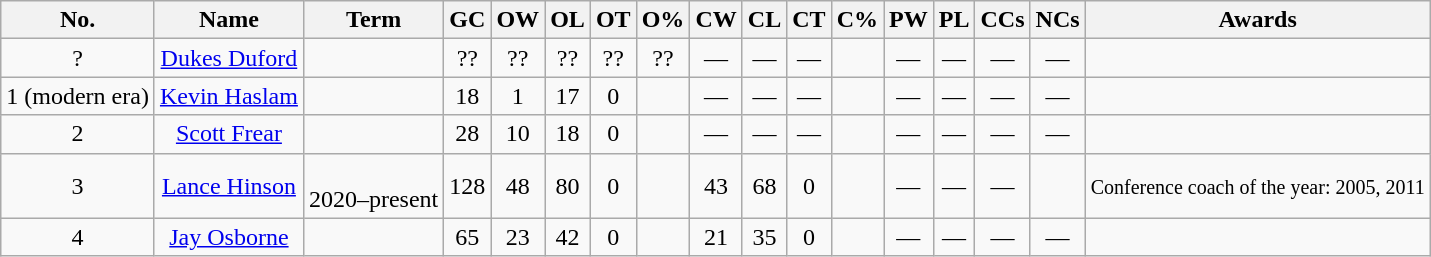<table class="wikitable sortable" style="text-align:center">
<tr>
<th>No.</th>
<th>Name</th>
<th>Term</th>
<th>GC</th>
<th>OW</th>
<th>OL</th>
<th>OT</th>
<th>O%</th>
<th>CW</th>
<th>CL</th>
<th>CT</th>
<th>C%</th>
<th>PW</th>
<th>PL</th>
<th>CCs</th>
<th>NCs</th>
<th class="unsortable">Awards</th>
</tr>
<tr>
<td>?</td>
<td><a href='#'>Dukes Duford</a></td>
<td></td>
<td>??</td>
<td>??</td>
<td>??</td>
<td>??</td>
<td>??</td>
<td>—</td>
<td>—</td>
<td>—</td>
<td></td>
<td>—</td>
<td>—</td>
<td>—</td>
<td>—</td>
<td></td>
</tr>
<tr>
<td>1 (modern era)</td>
<td><a href='#'>Kevin Haslam</a></td>
<td></td>
<td>18</td>
<td>1</td>
<td>17</td>
<td>0</td>
<td></td>
<td>—</td>
<td>—</td>
<td>—</td>
<td></td>
<td>—</td>
<td>—</td>
<td>—</td>
<td>—</td>
<td></td>
</tr>
<tr>
<td>2</td>
<td><a href='#'>Scott Frear</a></td>
<td></td>
<td>28</td>
<td>10</td>
<td>18</td>
<td>0</td>
<td></td>
<td>—</td>
<td>—</td>
<td>—</td>
<td></td>
<td>—</td>
<td>—</td>
<td>—</td>
<td>—</td>
<td></td>
</tr>
<tr>
<td>3</td>
<td><a href='#'>Lance Hinson</a></td>
<td><br>2020–present</td>
<td>128</td>
<td>48</td>
<td>80</td>
<td>0</td>
<td></td>
<td>43</td>
<td>68</td>
<td>0</td>
<td></td>
<td>—</td>
<td>—</td>
<td>—</td>
<td></td>
<td><small>Conference coach of the year: 2005, 2011</small></td>
</tr>
<tr>
<td>4</td>
<td><a href='#'>Jay Osborne</a></td>
<td></td>
<td>65</td>
<td>23</td>
<td>42</td>
<td>0</td>
<td></td>
<td>21</td>
<td>35</td>
<td>0</td>
<td></td>
<td>—</td>
<td>—</td>
<td>—</td>
<td>—</td>
<td></td>
</tr>
</table>
